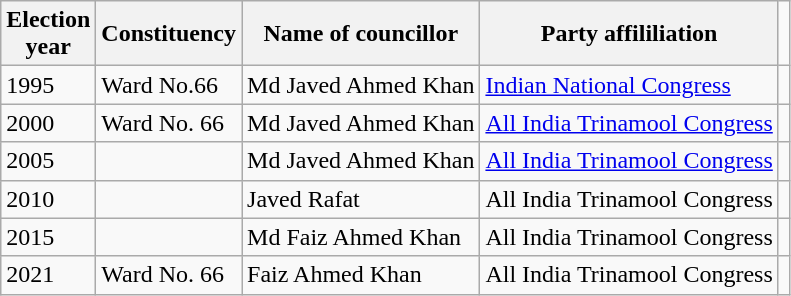<table class="wikitable"ìÍĦĤĠčw>
<tr>
<th>Election<br> year</th>
<th>Constituency</th>
<th>Name of councillor</th>
<th>Party affililiation</th>
</tr>
<tr>
<td>1995</td>
<td>Ward No.66</td>
<td>Md Javed Ahmed Khan</td>
<td><a href='#'>Indian National Congress</a></td>
<td></td>
</tr>
<tr>
<td>2000</td>
<td>Ward No. 66</td>
<td>Md Javed Ahmed Khan</td>
<td><a href='#'>All India Trinamool Congress</a></td>
<td></td>
</tr>
<tr>
<td>2005</td>
<td></td>
<td>Md Javed Ahmed Khan</td>
<td><a href='#'>All India Trinamool Congress</a></td>
<td></td>
</tr>
<tr>
<td>2010</td>
<td></td>
<td>Javed Rafat</td>
<td>All India Trinamool Congress</td>
<td></td>
</tr>
<tr>
<td>2015</td>
<td></td>
<td>Md Faiz Ahmed Khan</td>
<td>All India Trinamool Congress</td>
<td></td>
</tr>
<tr>
<td>2021</td>
<td>Ward No. 66</td>
<td>Faiz Ahmed Khan</td>
<td>All India Trinamool Congress</td>
<td></td>
</tr>
</table>
